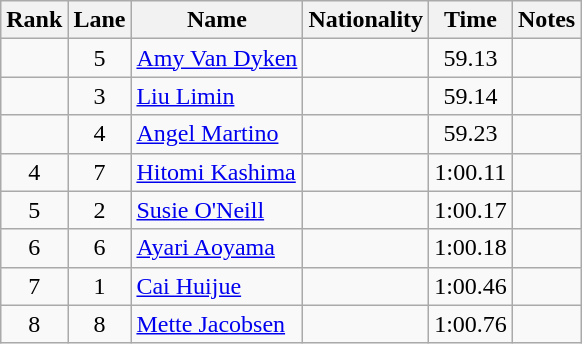<table class="wikitable sortable" style="text-align:center">
<tr>
<th>Rank</th>
<th>Lane</th>
<th>Name</th>
<th>Nationality</th>
<th>Time</th>
<th>Notes</th>
</tr>
<tr>
<td></td>
<td>5</td>
<td align=left><a href='#'>Amy Van Dyken</a></td>
<td align=left></td>
<td>59.13</td>
<td></td>
</tr>
<tr>
<td></td>
<td>3</td>
<td align=left><a href='#'>Liu Limin</a></td>
<td align=left></td>
<td>59.14</td>
<td></td>
</tr>
<tr>
<td></td>
<td>4</td>
<td align=left><a href='#'>Angel Martino</a></td>
<td align=left></td>
<td>59.23</td>
<td></td>
</tr>
<tr>
<td>4</td>
<td>7</td>
<td align=left><a href='#'>Hitomi Kashima</a></td>
<td align=left></td>
<td>1:00.11</td>
<td></td>
</tr>
<tr>
<td>5</td>
<td>2</td>
<td align=left><a href='#'>Susie O'Neill</a></td>
<td align=left></td>
<td>1:00.17</td>
<td></td>
</tr>
<tr>
<td>6</td>
<td>6</td>
<td align=left><a href='#'>Ayari Aoyama</a></td>
<td align=left></td>
<td>1:00.18</td>
<td></td>
</tr>
<tr>
<td>7</td>
<td>1</td>
<td align=left><a href='#'>Cai Huijue</a></td>
<td align=left></td>
<td>1:00.46</td>
<td></td>
</tr>
<tr>
<td>8</td>
<td>8</td>
<td align=left><a href='#'>Mette Jacobsen</a></td>
<td align=left></td>
<td>1:00.76</td>
<td></td>
</tr>
</table>
